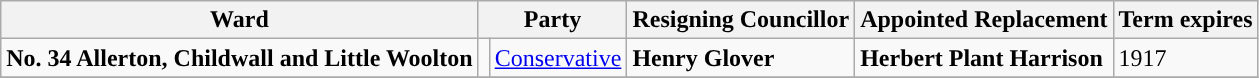<table class="wikitable">
<tr>
<th>Ward</th>
<th colspan="2">Party</th>
<th>Resigning Councillor</th>
<th>Appointed Replacement</th>
<th>Term expires</th>
</tr>
<tr>
<td><strong>No. 34 Allerton, Childwall and Little Woolton</strong></td>
<td style="background-color:"></td>
<td><a href='#'>Conservative</a></td>
<td><strong>Henry Glover</strong></td>
<td><strong>Herbert Plant Harrison</strong></td>
<td>1917</td>
</tr>
<tr>
</tr>
</table>
